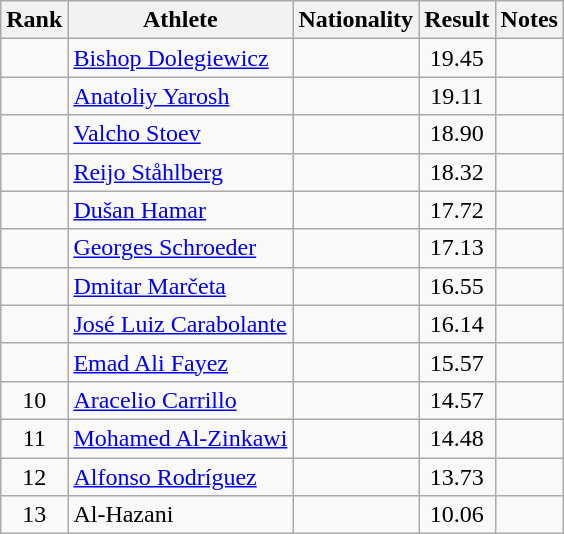<table class="wikitable sortable" style="text-align:center">
<tr>
<th>Rank</th>
<th>Athlete</th>
<th>Nationality</th>
<th>Result</th>
<th>Notes</th>
</tr>
<tr>
<td></td>
<td align=left><a href='#'>Bishop Dolegiewicz</a></td>
<td align=left></td>
<td>19.45</td>
<td></td>
</tr>
<tr>
<td></td>
<td align=left><a href='#'>Anatoliy Yarosh</a></td>
<td align=left></td>
<td>19.11</td>
<td></td>
</tr>
<tr>
<td></td>
<td align=left><a href='#'>Valcho Stoev</a></td>
<td align=left></td>
<td>18.90</td>
<td></td>
</tr>
<tr>
<td></td>
<td align=left><a href='#'>Reijo Ståhlberg</a></td>
<td align=left></td>
<td>18.32</td>
<td></td>
</tr>
<tr>
<td></td>
<td align=left><a href='#'>Dušan Hamar</a></td>
<td align=left></td>
<td>17.72</td>
<td></td>
</tr>
<tr>
<td></td>
<td align=left><a href='#'>Georges Schroeder</a></td>
<td align=left></td>
<td>17.13</td>
<td></td>
</tr>
<tr>
<td></td>
<td align=left><a href='#'>Dmitar Marčeta</a></td>
<td align=left></td>
<td>16.55</td>
<td></td>
</tr>
<tr>
<td></td>
<td align=left><a href='#'>José Luiz Carabolante</a></td>
<td align=left></td>
<td>16.14</td>
<td></td>
</tr>
<tr>
<td></td>
<td align=left><a href='#'>Emad Ali Fayez</a></td>
<td align=left></td>
<td>15.57</td>
<td></td>
</tr>
<tr>
<td>10</td>
<td align=left><a href='#'>Aracelio Carrillo</a></td>
<td align=left></td>
<td>14.57</td>
<td></td>
</tr>
<tr>
<td>11</td>
<td align=left><a href='#'>Mohamed Al-Zinkawi</a></td>
<td align=left></td>
<td>14.48</td>
<td></td>
</tr>
<tr>
<td>12</td>
<td align=left><a href='#'>Alfonso Rodríguez</a></td>
<td align=left></td>
<td>13.73</td>
<td></td>
</tr>
<tr>
<td>13</td>
<td align=left>Al-Hazani</td>
<td align=left></td>
<td>10.06</td>
<td></td>
</tr>
</table>
